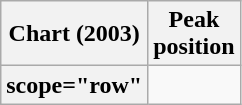<table class="wikitable sortable plainrowheaders">
<tr>
<th>Chart (2003)</th>
<th>Peak<br>position</th>
</tr>
<tr>
<th>scope="row" </th>
</tr>
</table>
